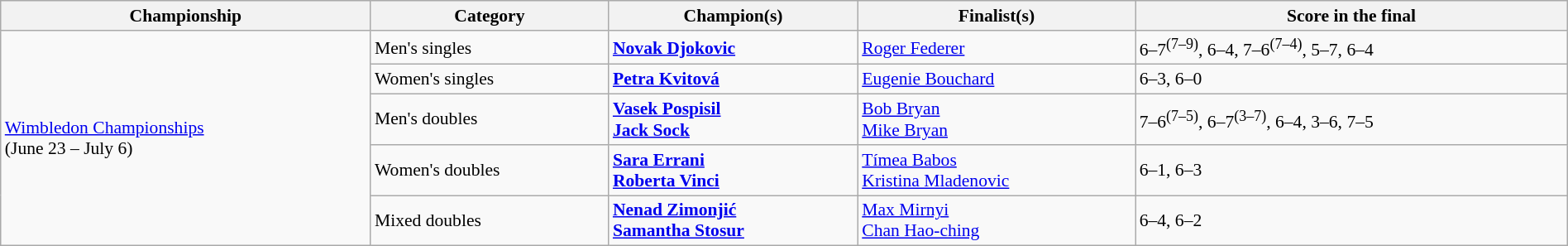<table class="wikitable"  style="font-size:90%; width:100%;">
<tr>
<th>Championship</th>
<th>Category</th>
<th>Champion(s)</th>
<th>Finalist(s)</th>
<th>Score in the final</th>
</tr>
<tr>
<td rowspan="5"><a href='#'>Wimbledon Championships</a><br>(June 23 – July 6)</td>
<td>Men's singles</td>
<td> <strong><a href='#'>Novak Djokovic</a></strong></td>
<td> <a href='#'>Roger Federer</a></td>
<td>6–7<sup>(7–9)</sup>, 6–4, 7–6<sup>(7–4)</sup>, 5–7, 6–4</td>
</tr>
<tr>
<td>Women's singles</td>
<td> <strong><a href='#'>Petra Kvitová</a></strong></td>
<td> <a href='#'>Eugenie Bouchard</a></td>
<td>6–3, 6–0</td>
</tr>
<tr>
<td>Men's doubles</td>
<td> <strong><a href='#'>Vasek Pospisil</a></strong> <br>  <strong><a href='#'>Jack Sock</a></strong></td>
<td> <a href='#'>Bob Bryan</a> <br>  <a href='#'>Mike Bryan</a></td>
<td>7–6<sup>(7–5)</sup>, 6–7<sup>(3–7)</sup>, 6–4, 3–6, 7–5</td>
</tr>
<tr>
<td>Women's doubles</td>
<td> <strong><a href='#'>Sara Errani</a></strong> <br>  <strong><a href='#'>Roberta Vinci</a></strong></td>
<td> <a href='#'>Tímea Babos</a> <br>  <a href='#'>Kristina Mladenovic</a></td>
<td>6–1, 6–3</td>
</tr>
<tr>
<td>Mixed doubles</td>
<td> <strong><a href='#'>Nenad Zimonjić</a></strong> <br>  <strong><a href='#'>Samantha Stosur</a></strong></td>
<td> <a href='#'>Max Mirnyi</a> <br>  <a href='#'>Chan Hao-ching</a></td>
<td>6–4, 6–2</td>
</tr>
</table>
